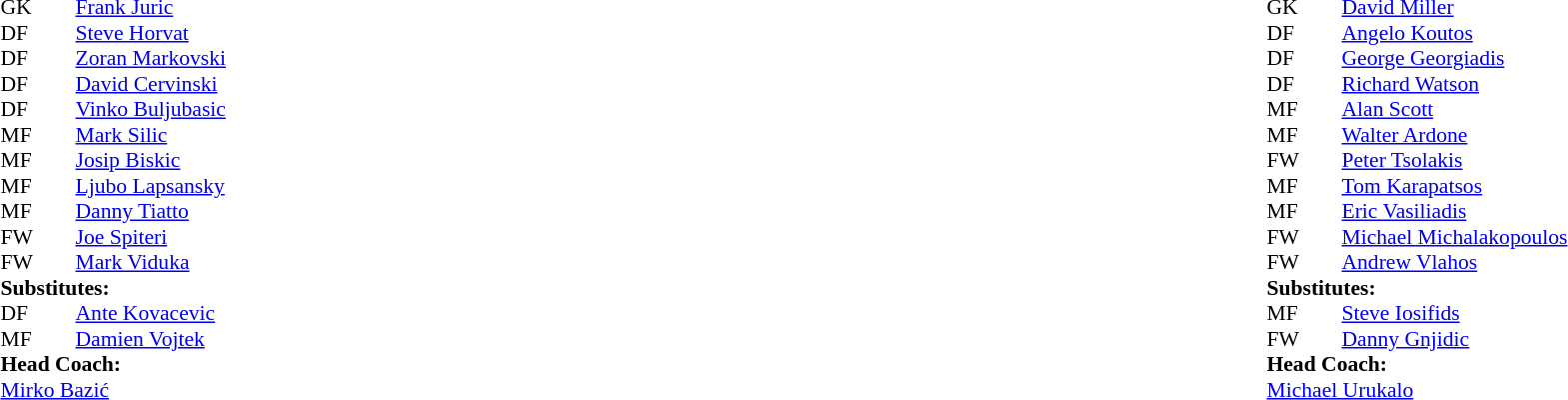<table width="100%">
<tr>
<td valign="top" width="40%"><br><table style="font-size:90%" cellspacing="0" cellpadding="0">
<tr>
<th width=25></th>
<th width=25></th>
</tr>
<tr>
<td>GK</td>
<td></td>
<td> <a href='#'>Frank Juric</a></td>
</tr>
<tr>
<td>DF</td>
<td></td>
<td> <a href='#'>Steve Horvat</a></td>
</tr>
<tr>
<td>DF</td>
<td></td>
<td> <a href='#'>Zoran Markovski</a></td>
</tr>
<tr>
<td>DF</td>
<td></td>
<td> <a href='#'>David Cervinski</a></td>
</tr>
<tr>
<td>DF</td>
<td></td>
<td> <a href='#'>Vinko Buljubasic</a></td>
<td></td>
<td></td>
</tr>
<tr>
<td>MF</td>
<td></td>
<td> <a href='#'>Mark Silic</a></td>
<td></td>
<td></td>
</tr>
<tr>
<td>MF</td>
<td></td>
<td> <a href='#'>Josip Biskic</a></td>
</tr>
<tr>
<td>MF</td>
<td></td>
<td> <a href='#'>Ljubo Lapsansky</a></td>
<td></td>
<td></td>
</tr>
<tr>
<td>MF</td>
<td></td>
<td> <a href='#'>Danny Tiatto</a></td>
</tr>
<tr>
<td>FW</td>
<td></td>
<td> <a href='#'>Joe Spiteri</a></td>
</tr>
<tr>
<td>FW</td>
<td></td>
<td> <a href='#'>Mark Viduka</a></td>
</tr>
<tr>
<td colspan=3><strong>Substitutes:</strong></td>
</tr>
<tr>
<td>DF</td>
<td></td>
<td> <a href='#'>Ante Kovacevic</a></td>
<td></td>
<td></td>
</tr>
<tr>
<td>MF</td>
<td></td>
<td> <a href='#'>Damien Vojtek</a></td>
<td></td>
<td></td>
</tr>
<tr>
<td colspan=3><strong>Head Coach:</strong></td>
</tr>
<tr>
<td colspan=3> <a href='#'>Mirko Bazić</a></td>
</tr>
</table>
</td>
<td valign="top"></td>
<td valign="top" width="50%"><br><table style="font-size:90%; margin:auto" cellspacing="0" cellpadding="0">
<tr>
<th width=25></th>
<th width=25></th>
</tr>
<tr>
<td>GK</td>
<td></td>
<td> <a href='#'>David Miller</a></td>
</tr>
<tr>
<td>DF</td>
<td></td>
<td> <a href='#'>Angelo Koutos</a></td>
</tr>
<tr>
<td>DF</td>
<td></td>
<td> <a href='#'>George Georgiadis</a></td>
</tr>
<tr>
<td>DF</td>
<td></td>
<td> <a href='#'>Richard Watson</a></td>
<td></td>
<td></td>
</tr>
<tr>
<td>MF</td>
<td></td>
<td> <a href='#'>Alan Scott</a></td>
</tr>
<tr>
<td>MF</td>
<td></td>
<td> <a href='#'>Walter Ardone</a></td>
</tr>
<tr>
<td>FW</td>
<td></td>
<td> <a href='#'>Peter Tsolakis</a></td>
</tr>
<tr>
<td>MF</td>
<td></td>
<td> <a href='#'>Tom Karapatsos</a></td>
</tr>
<tr>
<td>MF</td>
<td></td>
<td> <a href='#'>Eric Vasiliadis</a></td>
<td></td>
<td></td>
</tr>
<tr>
<td>FW</td>
<td></td>
<td> <a href='#'>Michael Michalakopoulos</a></td>
</tr>
<tr>
<td>FW</td>
<td></td>
<td> <a href='#'>Andrew Vlahos</a></td>
<td></td>
<td></td>
</tr>
<tr>
<td colspan=3><strong>Substitutes:</strong></td>
</tr>
<tr>
<td>MF</td>
<td></td>
<td> <a href='#'>Steve Iosifids</a></td>
<td></td>
<td></td>
</tr>
<tr>
<td>FW</td>
<td></td>
<td> <a href='#'>Danny Gnjidic</a></td>
<td></td>
<td></td>
</tr>
<tr>
<td colspan=3><strong>Head Coach:</strong></td>
</tr>
<tr>
<td colspan=3> <a href='#'>Michael Urukalo</a></td>
</tr>
</table>
</td>
</tr>
</table>
